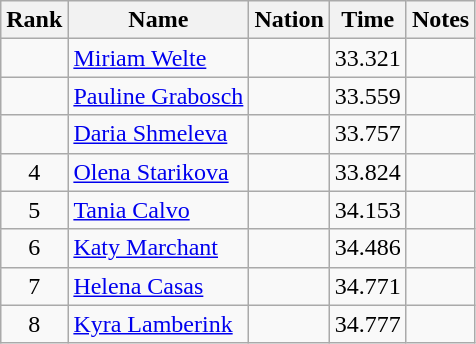<table class="wikitable sortable" style="text-align:center">
<tr>
<th>Rank</th>
<th>Name</th>
<th>Nation</th>
<th>Time</th>
<th>Notes</th>
</tr>
<tr>
<td></td>
<td align=left><a href='#'>Miriam Welte</a></td>
<td align=left></td>
<td>33.321</td>
<td></td>
</tr>
<tr>
<td></td>
<td align=left><a href='#'>Pauline Grabosch</a></td>
<td align=left></td>
<td>33.559</td>
<td></td>
</tr>
<tr>
<td></td>
<td align=left><a href='#'>Daria Shmeleva</a></td>
<td align=left></td>
<td>33.757</td>
<td></td>
</tr>
<tr>
<td>4</td>
<td align=left><a href='#'>Olena Starikova</a></td>
<td align=left></td>
<td>33.824</td>
<td></td>
</tr>
<tr>
<td>5</td>
<td align=left><a href='#'>Tania Calvo</a></td>
<td align=left></td>
<td>34.153</td>
<td></td>
</tr>
<tr>
<td>6</td>
<td align=left><a href='#'>Katy Marchant</a></td>
<td align=left></td>
<td>34.486</td>
<td></td>
</tr>
<tr>
<td>7</td>
<td align=left><a href='#'>Helena Casas</a></td>
<td align=left></td>
<td>34.771</td>
<td></td>
</tr>
<tr>
<td>8</td>
<td align=left><a href='#'>Kyra Lamberink</a></td>
<td align=left></td>
<td>34.777</td>
<td></td>
</tr>
</table>
